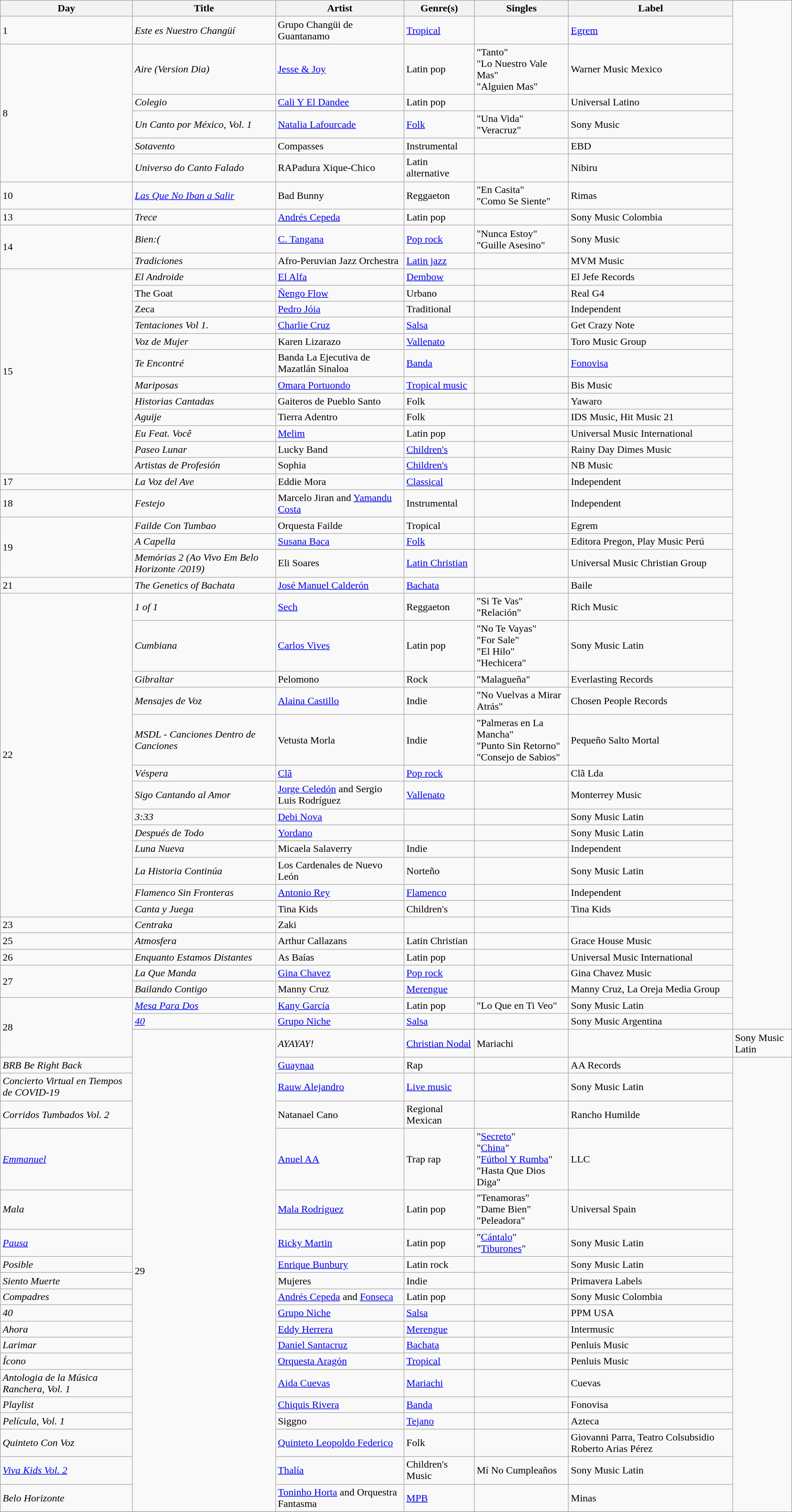<table class="wikitable sortable" style="text-align: left;">
<tr>
<th>Day</th>
<th>Title</th>
<th>Artist</th>
<th>Genre(s)</th>
<th>Singles</th>
<th>Label</th>
</tr>
<tr>
<td>1</td>
<td><em>Este es Nuestro Changüí</em></td>
<td>Grupo Changüi de Guantanamo</td>
<td><a href='#'>Tropical</a></td>
<td></td>
<td><a href='#'>Egrem</a></td>
</tr>
<tr>
<td rowspan="5">8</td>
<td><em>Aire (Version Dia)</em></td>
<td><a href='#'>Jesse & Joy</a></td>
<td>Latin pop</td>
<td>"Tanto"<br>"Lo Nuestro Vale Mas"<br>"Alguien Mas"</td>
<td>Warner Music Mexico</td>
</tr>
<tr>
<td><em>Colegio</em></td>
<td><a href='#'>Cali Y El Dandee</a></td>
<td>Latin pop</td>
<td></td>
<td>Universal Latino</td>
</tr>
<tr>
<td><em>Un Canto por México, Vol. 1</em></td>
<td><a href='#'>Natalia Lafourcade</a></td>
<td><a href='#'>Folk</a></td>
<td>"Una Vida"<br>"Veracruz"</td>
<td>Sony Music</td>
</tr>
<tr>
<td><em>Sotavento</em></td>
<td>Compasses</td>
<td>Instrumental</td>
<td></td>
<td>EBD</td>
</tr>
<tr>
<td><em>Universo do Canto Falado</em></td>
<td>RAPadura Xique-Chico</td>
<td>Latin alternative</td>
<td></td>
<td>Nibiru</td>
</tr>
<tr>
<td>10</td>
<td><em><a href='#'>Las Que No Iban a Salir</a></em></td>
<td>Bad Bunny</td>
<td>Reggaeton</td>
<td>"En Casita"<br>"Como Se Siente"</td>
<td>Rimas</td>
</tr>
<tr>
<td>13</td>
<td><em>Trece</em></td>
<td><a href='#'>Andrés Cepeda</a></td>
<td>Latin pop</td>
<td></td>
<td>Sony Music Colombia</td>
</tr>
<tr>
<td rowspan="2">14</td>
<td><em>Bien:(</em></td>
<td><a href='#'>C. Tangana</a></td>
<td><a href='#'>Pop rock</a></td>
<td>"Nunca Estoy"<br>"Guille Asesino"</td>
<td>Sony Music</td>
</tr>
<tr>
<td><em>Tradiciones</em></td>
<td>Afro-Peruvian Jazz Orchestra</td>
<td><a href='#'>Latin jazz</a></td>
<td></td>
<td>MVM Music</td>
</tr>
<tr>
<td rowspan="12">15</td>
<td><em>El Androide</em></td>
<td><a href='#'>El Alfa</a></td>
<td><a href='#'>Dembow</a></td>
<td></td>
<td>El Jefe Records</td>
</tr>
<tr>
<td>The Goat</td>
<td><a href='#'>Ñengo Flow</a></td>
<td>Urbano</td>
<td></td>
<td>Real G4</td>
</tr>
<tr>
<td>Zeca</td>
<td><a href='#'>Pedro Jóia</a></td>
<td>Traditional</td>
<td></td>
<td>Independent</td>
</tr>
<tr>
<td><em>Tentaciones Vol 1.</em></td>
<td><a href='#'>Charlie Cruz</a></td>
<td><a href='#'>Salsa</a></td>
<td></td>
<td>Get Crazy Note</td>
</tr>
<tr>
<td><em>Voz de Mujer</em></td>
<td>Karen Lizarazo</td>
<td><a href='#'>Vallenato</a></td>
<td></td>
<td>Toro Music Group</td>
</tr>
<tr>
<td><em>Te Encontré</em></td>
<td>Banda La Ejecutiva de Mazatlán Sinaloa</td>
<td><a href='#'>Banda</a></td>
<td></td>
<td><a href='#'>Fonovisa</a></td>
</tr>
<tr>
<td><em>Mariposas</em></td>
<td><a href='#'>Omara Portuondo</a></td>
<td><a href='#'>Tropical music</a></td>
<td></td>
<td>Bis Music</td>
</tr>
<tr>
<td><em>Historias Cantadas</em></td>
<td>Gaiteros de Pueblo Santo</td>
<td>Folk</td>
<td></td>
<td>Yawaro</td>
</tr>
<tr>
<td><em>Aguije</em></td>
<td>Tierra Adentro</td>
<td>Folk</td>
<td></td>
<td>IDS Music, Hit Music 21</td>
</tr>
<tr>
<td><em>Eu Feat. Você</em></td>
<td><a href='#'>Melim</a></td>
<td>Latin pop</td>
<td></td>
<td>Universal Music International</td>
</tr>
<tr>
<td><em>Paseo Lunar</em></td>
<td>Lucky Band</td>
<td><a href='#'>Children's</a></td>
<td></td>
<td>Rainy Day Dimes Music</td>
</tr>
<tr>
<td><em>Artistas de Profesión</em></td>
<td>Sophia</td>
<td><a href='#'>Children's</a></td>
<td></td>
<td>NB Music</td>
</tr>
<tr>
<td>17</td>
<td><em>La Voz del Ave</em></td>
<td>Eddie Mora</td>
<td><a href='#'>Classical</a></td>
<td></td>
<td>Independent</td>
</tr>
<tr>
<td>18</td>
<td><em>Festejo</em></td>
<td>Marcelo Jiran and <a href='#'>Yamandu Costa</a></td>
<td>Instrumental</td>
<td></td>
<td>Independent</td>
</tr>
<tr>
<td rowspan="3">19</td>
<td><em>Failde Con Tumbao</em></td>
<td>Orquesta Failde</td>
<td>Tropical</td>
<td></td>
<td>Egrem</td>
</tr>
<tr>
<td><em>A Capella</em></td>
<td><a href='#'>Susana Baca</a></td>
<td><a href='#'>Folk</a></td>
<td></td>
<td>Editora Pregon, Play Music Perú</td>
</tr>
<tr>
<td><em>Memórias 2 (Ao Vivo Em Belo Horizonte /2019)</em></td>
<td>Eli Soares</td>
<td><a href='#'>Latin Christian</a></td>
<td></td>
<td>Universal Music Christian Group</td>
</tr>
<tr>
<td>21</td>
<td><em>The Genetics of Bachata</em></td>
<td><a href='#'>José Manuel Calderón</a></td>
<td><a href='#'>Bachata</a></td>
<td></td>
<td>Baile</td>
</tr>
<tr>
<td rowspan="13">22</td>
<td><em>1 of 1</em></td>
<td><a href='#'>Sech</a></td>
<td>Reggaeton</td>
<td>"Si Te Vas"<br>"Relación"</td>
<td>Rich Music</td>
</tr>
<tr>
<td><em>Cumbiana</em></td>
<td><a href='#'>Carlos Vives</a></td>
<td>Latin pop</td>
<td>"No Te Vayas"<br>"For Sale"<br>"El Hilo"<br>"Hechicera"</td>
<td>Sony Music Latin</td>
</tr>
<tr>
<td><em>Gibraltar</em></td>
<td>Pelomono</td>
<td>Rock</td>
<td>"Malagueña"</td>
<td>Everlasting Records</td>
</tr>
<tr>
<td><em>Mensajes de Voz</em></td>
<td><a href='#'>Alaina Castillo</a></td>
<td>Indie</td>
<td>"No Vuelvas a Mirar Atrás"</td>
<td>Chosen People Records</td>
</tr>
<tr>
<td><em>MSDL - Canciones Dentro de Canciones</em></td>
<td>Vetusta Morla</td>
<td>Indie</td>
<td>"Palmeras en La Mancha"<br>"Punto Sin Retorno"<br>"Consejo de Sabios"</td>
<td>Pequeño Salto Mortal</td>
</tr>
<tr>
<td><em>Véspera</em></td>
<td><a href='#'>Clã</a></td>
<td><a href='#'>Pop rock</a></td>
<td></td>
<td>Clã Lda</td>
</tr>
<tr>
<td><em>Sigo Cantando al Amor</em></td>
<td><a href='#'>Jorge Celedón</a> and Sergio Luis Rodríguez</td>
<td><a href='#'>Vallenato</a></td>
<td></td>
<td>Monterrey Music</td>
</tr>
<tr>
<td><em>3:33</em></td>
<td><a href='#'>Debi Nova</a></td>
<td></td>
<td></td>
<td>Sony Music Latin</td>
</tr>
<tr>
<td><em>Después de Todo</em></td>
<td><a href='#'>Yordano</a></td>
<td></td>
<td></td>
<td>Sony Music Latin</td>
</tr>
<tr>
<td><em>Luna Nueva</em></td>
<td>Micaela Salaverry</td>
<td>Indie</td>
<td></td>
<td>Independent</td>
</tr>
<tr>
<td><em>La Historia Continúa</em></td>
<td>Los Cardenales de Nuevo León</td>
<td>Norteño</td>
<td></td>
<td>Sony Music Latin</td>
</tr>
<tr>
<td><em>Flamenco Sin Fronteras</em></td>
<td><a href='#'>Antonio Rey</a></td>
<td><a href='#'>Flamenco</a></td>
<td></td>
<td>Independent</td>
</tr>
<tr>
<td><em>Canta y Juega</em></td>
<td>Tina Kids</td>
<td>Children's</td>
<td></td>
<td>Tina Kids</td>
</tr>
<tr>
<td>23</td>
<td><em>Centraka</em></td>
<td>Zaki</td>
<td></td>
<td></td>
<td></td>
</tr>
<tr>
<td>25</td>
<td><em>Atmosfera</em></td>
<td>Arthur Callazans</td>
<td>Latin Christian</td>
<td></td>
<td>Grace House Music</td>
</tr>
<tr>
<td>26</td>
<td><em>Enquanto Estamos Distantes </em></td>
<td>As Baías</td>
<td>Latin pop</td>
<td></td>
<td>Universal Music International</td>
</tr>
<tr>
<td rowspan="2">27</td>
<td><em>La Que Manda</em></td>
<td><a href='#'>Gina Chavez</a></td>
<td><a href='#'>Pop rock</a></td>
<td></td>
<td>Gina Chavez Music</td>
</tr>
<tr>
<td><em>Bailando Contigo</em></td>
<td>Manny Cruz</td>
<td><a href='#'>Merengue</a></td>
<td></td>
<td>Manny Cruz, La Oreja Media Group</td>
</tr>
<tr>
<td rowspan="3">28</td>
<td><em><a href='#'>Mesa Para Dos</a></em></td>
<td><a href='#'>Kany García</a></td>
<td>Latin pop</td>
<td>"Lo Que en Ti Veo"</td>
<td>Sony Music Latin</td>
</tr>
<tr>
<td><em><a href='#'>40</a></em></td>
<td><a href='#'>Grupo Niche</a></td>
<td><a href='#'>Salsa</a></td>
<td></td>
<td>Sony Music Argentina</td>
</tr>
<tr>
<td rowspan="20">29</td>
<td><em>AYAYAY!</em></td>
<td><a href='#'>Christian Nodal</a></td>
<td>Mariachi</td>
<td></td>
<td>Sony Music Latin</td>
</tr>
<tr>
<td><em>BRB Be Right Back</em></td>
<td><a href='#'>Guaynaa</a></td>
<td>Rap</td>
<td></td>
<td>AA Records</td>
</tr>
<tr>
<td><em>Concierto Virtual en Tiempos de COVID-19</em></td>
<td><a href='#'>Rauw Alejandro</a></td>
<td><a href='#'>Live music</a></td>
<td></td>
<td>Sony Music Latin</td>
</tr>
<tr>
<td><em>Corridos Tumbados Vol. 2</em></td>
<td>Natanael Cano</td>
<td>Regional Mexican</td>
<td></td>
<td>Rancho Humilde</td>
</tr>
<tr>
<td><em><a href='#'>Emmanuel</a></em></td>
<td><a href='#'>Anuel AA</a></td>
<td>Trap rap</td>
<td>"<a href='#'>Secreto</a>"<br>"<a href='#'>China</a>"<br>"<a href='#'>Fútbol Y Rumba</a>"<br>"Hasta Que Dios Diga"</td>
<td>LLC</td>
</tr>
<tr>
<td><em>Mala</em></td>
<td><a href='#'>Mala Rodríguez</a></td>
<td>Latin pop</td>
<td>"Tenamoras"<br>"Dame Bien"<br>"Peleadora"</td>
<td>Universal Spain</td>
</tr>
<tr>
<td><em><a href='#'>Pausa</a></em></td>
<td><a href='#'>Ricky Martin</a></td>
<td>Latin pop</td>
<td>"<a href='#'>Cántalo</a>"<br>"<a href='#'>Tiburones</a>"</td>
<td>Sony Music Latin</td>
</tr>
<tr>
<td><em>Posible</em></td>
<td><a href='#'>Enrique Bunbury</a></td>
<td>Latin rock</td>
<td></td>
<td>Sony Music Latin</td>
</tr>
<tr>
<td><em>Siento Muerte</em></td>
<td>Mujeres</td>
<td>Indie</td>
<td></td>
<td>Primavera Labels</td>
</tr>
<tr>
<td><em>Compadres</em></td>
<td><a href='#'>Andrés Cepeda</a> and <a href='#'>Fonseca</a></td>
<td>Latin pop</td>
<td></td>
<td>Sony Music Colombia</td>
</tr>
<tr>
<td><em>40</em></td>
<td><a href='#'>Grupo Niche</a></td>
<td><a href='#'>Salsa</a></td>
<td></td>
<td>PPM USA</td>
</tr>
<tr>
<td><em>Ahora</em></td>
<td><a href='#'>Eddy Herrera</a></td>
<td><a href='#'>Merengue</a></td>
<td></td>
<td>Intermusic</td>
</tr>
<tr>
<td><em>Larimar</em></td>
<td><a href='#'>Daniel Santacruz</a></td>
<td><a href='#'>Bachata</a></td>
<td></td>
<td>Penluis Music</td>
</tr>
<tr>
<td><em>Ícono</em></td>
<td><a href='#'>Orquesta Aragón</a></td>
<td><a href='#'>Tropical</a></td>
<td></td>
<td>Penluis Music</td>
</tr>
<tr>
<td><em>Antologia de la Música Ranchera, Vol. 1</em></td>
<td><a href='#'>Aida Cuevas</a></td>
<td><a href='#'>Mariachi</a></td>
<td></td>
<td>Cuevas</td>
</tr>
<tr>
<td><em>Playlist</em></td>
<td><a href='#'>Chiquis Rivera</a></td>
<td><a href='#'>Banda</a></td>
<td></td>
<td>Fonovisa</td>
</tr>
<tr>
<td><em>Película, Vol. 1</em></td>
<td>Siggno</td>
<td><a href='#'>Tejano</a></td>
<td></td>
<td>Azteca</td>
</tr>
<tr>
<td><em>Quinteto Con Voz</em></td>
<td><a href='#'>Quinteto Leopoldo Federico</a></td>
<td>Folk</td>
<td></td>
<td>Giovanni Parra, Teatro Colsubsidio Roberto Arias Pérez</td>
</tr>
<tr>
<td><em><a href='#'>Viva Kids Vol. 2</a></em></td>
<td><a href='#'>Thalía</a></td>
<td>Children's Music</td>
<td>Mí No Cumpleaños</td>
<td>Sony Music Latin</td>
</tr>
<tr>
<td><em>Belo Horizonte</em></td>
<td><a href='#'>Toninho Horta</a> and Orquestra Fantasma</td>
<td><a href='#'>MPB</a></td>
<td></td>
<td>Minas</td>
</tr>
<tr>
</tr>
</table>
